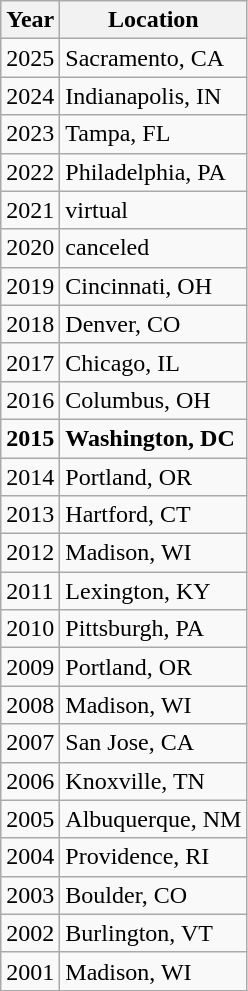<table class="wikitable">
<tr>
<th>Year</th>
<th>Location</th>
</tr>
<tr>
<td>2025</td>
<td>Sacramento, CA</td>
</tr>
<tr>
<td>2024</td>
<td>Indianapolis, IN</td>
</tr>
<tr>
<td>2023</td>
<td>Tampa, FL</td>
</tr>
<tr>
<td>2022</td>
<td>Philadelphia, PA</td>
</tr>
<tr>
<td>2021</td>
<td>virtual</td>
</tr>
<tr>
<td>2020</td>
<td>canceled</td>
</tr>
<tr>
<td>2019</td>
<td>Cincinnati, OH</td>
</tr>
<tr>
<td>2018</td>
<td>Denver, CO</td>
</tr>
<tr>
<td>2017</td>
<td>Chicago, IL</td>
</tr>
<tr>
<td>2016</td>
<td>Columbus, OH</td>
</tr>
<tr>
<td><strong>2015</strong></td>
<td><strong>Washington, DC</strong></td>
</tr>
<tr>
<td>2014</td>
<td>Portland, OR</td>
</tr>
<tr>
<td>2013</td>
<td>Hartford, CT</td>
</tr>
<tr>
<td>2012</td>
<td>Madison, WI</td>
</tr>
<tr>
<td>2011</td>
<td>Lexington, KY</td>
</tr>
<tr>
<td>2010</td>
<td>Pittsburgh, PA</td>
</tr>
<tr>
<td>2009</td>
<td>Portland, OR</td>
</tr>
<tr>
<td>2008</td>
<td>Madison, WI</td>
</tr>
<tr>
<td>2007</td>
<td>San Jose, CA</td>
</tr>
<tr>
<td>2006</td>
<td>Knoxville, TN</td>
</tr>
<tr>
<td>2005</td>
<td>Albuquerque, NM</td>
</tr>
<tr>
<td>2004</td>
<td>Providence, RI</td>
</tr>
<tr>
<td>2003</td>
<td>Boulder, CO</td>
</tr>
<tr>
<td>2002</td>
<td>Burlington, VT</td>
</tr>
<tr>
<td>2001</td>
<td>Madison, WI</td>
</tr>
</table>
